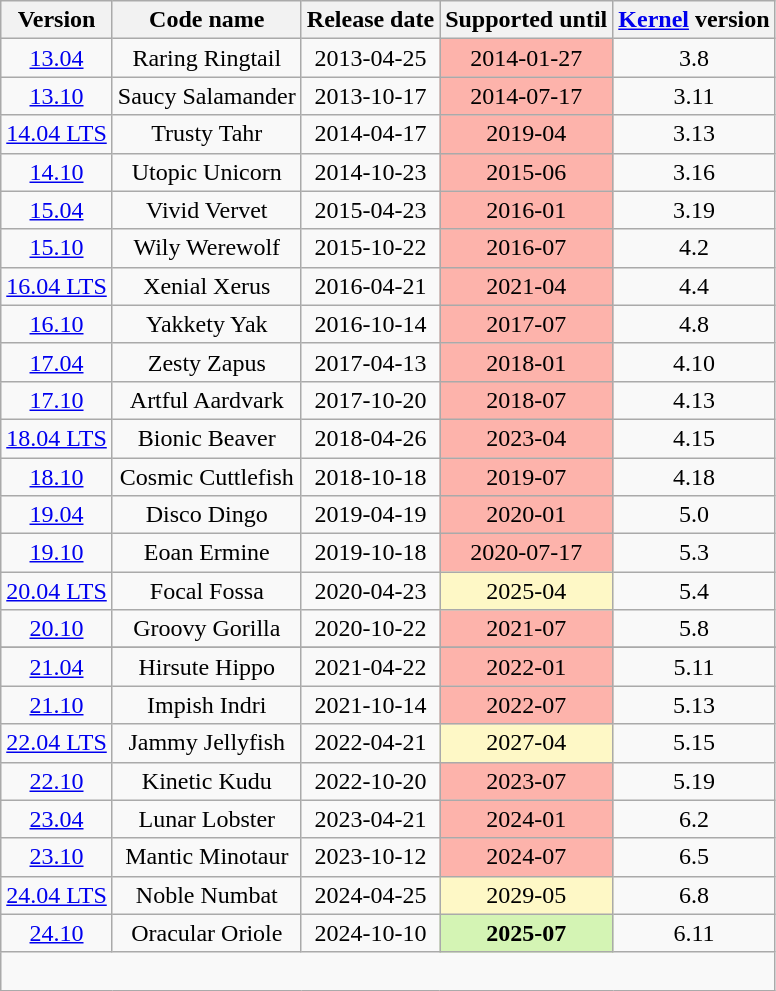<table class="wikitable sortable" style=text-align:center>
<tr>
<th>Version</th>
<th>Code name</th>
<th>Release date</th>
<th>Supported until</th>
<th><a href='#'>Kernel</a> version<br></th>
</tr>
<tr>
<td><a href='#'>13.04</a></td>
<td>Raring Ringtail</td>
<td>2013-04-25</td>
<td style=background:#fdb3ab>2014-01-27</td>
<td>3.8</td>
</tr>
<tr>
<td><a href='#'>13.10</a></td>
<td>Saucy Salamander</td>
<td>2013-10-17</td>
<td style=background:#fdb3ab>2014-07-17</td>
<td>3.11</td>
</tr>
<tr>
<td><a href='#'>14.04 LTS</a></td>
<td>Trusty Tahr</td>
<td>2014-04-17</td>
<td style=background:#fdb3ab>2019-04</td>
<td>3.13</td>
</tr>
<tr>
<td><a href='#'>14.10</a></td>
<td>Utopic Unicorn</td>
<td>2014-10-23</td>
<td style=background:#fdb3ab>2015-06</td>
<td>3.16</td>
</tr>
<tr>
<td><a href='#'>15.04</a></td>
<td>Vivid Vervet</td>
<td>2015-04-23</td>
<td style=background:#fdb3ab>2016-01</td>
<td>3.19</td>
</tr>
<tr>
<td><a href='#'>15.10</a></td>
<td>Wily Werewolf</td>
<td>2015-10-22</td>
<td style=background:#fdb3ab>2016-07</td>
<td>4.2</td>
</tr>
<tr>
<td><a href='#'>16.04 LTS</a></td>
<td>Xenial Xerus</td>
<td>2016-04-21</td>
<td style=background:#fdb3ab>2021-04</td>
<td>4.4</td>
</tr>
<tr>
<td><a href='#'>16.10</a></td>
<td>Yakkety Yak</td>
<td>2016-10-14</td>
<td style=background:#fdb3ab>2017-07</td>
<td>4.8</td>
</tr>
<tr>
<td><a href='#'>17.04</a></td>
<td>Zesty Zapus</td>
<td>2017-04-13</td>
<td style=background:#fdb3ab>2018-01</td>
<td>4.10</td>
</tr>
<tr>
<td><a href='#'>17.10</a></td>
<td>Artful Aardvark</td>
<td>2017-10-20</td>
<td style=background:#fdb3ab>2018-07</td>
<td>4.13</td>
</tr>
<tr>
<td><a href='#'>18.04 LTS</a></td>
<td>Bionic Beaver</td>
<td>2018-04-26</td>
<td style=background:#fdb3ab>2023-04</td>
<td>4.15</td>
</tr>
<tr>
<td><a href='#'>18.10</a></td>
<td>Cosmic Cuttlefish</td>
<td>2018-10-18</td>
<td style=background:#fdb3ab>2019-07</td>
<td>4.18</td>
</tr>
<tr>
<td><a href='#'>19.04</a></td>
<td>Disco Dingo</td>
<td>2019-04-19</td>
<td style=background:#fdb3ab>2020-01</td>
<td>5.0</td>
</tr>
<tr>
<td><a href='#'>19.10</a></td>
<td>Eoan Ermine</td>
<td>2019-10-18</td>
<td style=background:#fdb3ab>2020-07-17</td>
<td>5.3</td>
</tr>
<tr>
<td><a href='#'>20.04 LTS</a></td>
<td>Focal Fossa</td>
<td>2020-04-23</td>
<td style=background:#fef8c6>2025-04</td>
<td>5.4</td>
</tr>
<tr>
<td><a href='#'>20.10</a></td>
<td>Groovy Gorilla</td>
<td>2020-10-22</td>
<td style=background:#fdb3ab>2021-07</td>
<td>5.8</td>
</tr>
<tr>
</tr>
<tr>
<td><a href='#'>21.04</a></td>
<td>Hirsute Hippo</td>
<td>2021-04-22</td>
<td style=background:#fdb3ab>2022-01</td>
<td>5.11</td>
</tr>
<tr>
<td><a href='#'>21.10</a></td>
<td>Impish Indri</td>
<td>2021-10-14</td>
<td style=background:#fdb3ab>2022-07</td>
<td>5.13</td>
</tr>
<tr>
<td><a href='#'>22.04 LTS</a></td>
<td>Jammy Jellyfish</td>
<td>2022-04-21</td>
<td style=background:#fef8c6>2027-04</td>
<td>5.15</td>
</tr>
<tr>
<td><a href='#'>22.10</a></td>
<td>Kinetic Kudu</td>
<td>2022-10-20</td>
<td style=background:#fdb3ab>2023-07</td>
<td>5.19</td>
</tr>
<tr>
<td><a href='#'>23.04</a></td>
<td>Lunar Lobster</td>
<td>2023-04-21</td>
<td style=background:#fdb3ab>2024-01</td>
<td>6.2</td>
</tr>
<tr>
<td><a href='#'>23.10</a></td>
<td>Mantic Minotaur</td>
<td>2023-10-12</td>
<td style=background:#fdb3ab>2024-07</td>
<td>6.5</td>
</tr>
<tr>
<td><a href='#'>24.04 LTS</a></td>
<td>Noble Numbat</td>
<td>2024-04-25</td>
<td style=background:#fef8c6>2029-05</td>
<td>6.8</td>
</tr>
<tr>
<td><a href='#'>24.10</a></td>
<td>Oracular Oriole</td>
<td>2024-10-10</td>
<th style=background:#d4f4b4>2025-07</th>
<td>6.11</td>
</tr>
<tr>
<td colspan=5>  </td>
</tr>
</table>
